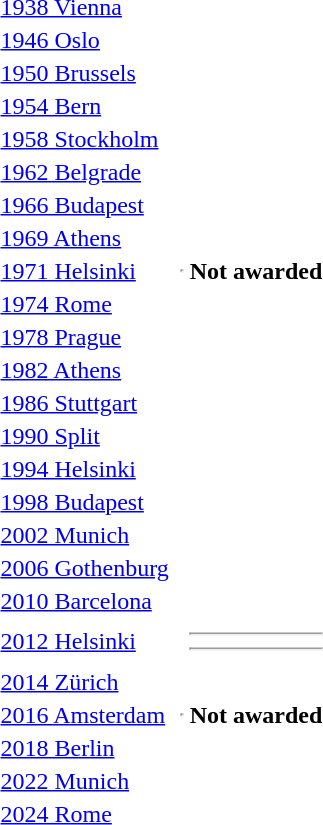<table>
<tr>
<td><a href='#'>1938 Vienna</a><br></td>
<td></td>
<td></td>
<td></td>
</tr>
<tr>
<td><a href='#'>1946 Oslo</a><br></td>
<td></td>
<td></td>
<td></td>
</tr>
<tr>
<td><a href='#'>1950 Brussels</a><br></td>
<td></td>
<td></td>
<td></td>
</tr>
<tr>
<td><a href='#'>1954 Bern</a><br></td>
<td></td>
<td></td>
<td></td>
</tr>
<tr>
<td><a href='#'>1958 Stockholm</a><br></td>
<td></td>
<td></td>
<td></td>
</tr>
<tr>
<td><a href='#'>1962 Belgrade</a><br></td>
<td></td>
<td></td>
<td></td>
</tr>
<tr>
<td><a href='#'>1966 Budapest</a><br></td>
<td></td>
<td></td>
<td></td>
</tr>
<tr>
<td><a href='#'>1969 Athens</a><br></td>
<td></td>
<td></td>
<td></td>
</tr>
<tr>
<td><a href='#'>1971 Helsinki</a><br></td>
<td></td>
<td><hr></td>
<th>Not awarded</th>
</tr>
<tr>
<td><a href='#'>1974 Rome</a><br></td>
<td></td>
<td></td>
<td></td>
</tr>
<tr>
<td><a href='#'>1978 Prague</a><br></td>
<td></td>
<td></td>
<td></td>
</tr>
<tr>
<td><a href='#'>1982 Athens</a><br></td>
<td></td>
<td></td>
<td></td>
</tr>
<tr>
<td><a href='#'>1986 Stuttgart</a><br></td>
<td></td>
<td></td>
<td></td>
</tr>
<tr>
<td><a href='#'>1990 Split</a><br></td>
<td></td>
<td></td>
<td></td>
</tr>
<tr>
<td><a href='#'>1994 Helsinki</a><br></td>
<td></td>
<td></td>
<td></td>
</tr>
<tr>
<td><a href='#'>1998 Budapest</a><br></td>
<td></td>
<td></td>
<td></td>
</tr>
<tr>
<td><a href='#'>2002 Munich</a><br></td>
<td></td>
<td></td>
<td></td>
</tr>
<tr>
<td><a href='#'>2006 Gothenburg</a><br></td>
<td></td>
<td></td>
<td></td>
</tr>
<tr>
<td><a href='#'>2010 Barcelona</a><br></td>
<td></td>
<td></td>
<td></td>
</tr>
<tr>
<td><a href='#'>2012 Helsinki</a><br></td>
<td></td>
<td></td>
<td><hr><hr></td>
</tr>
<tr>
<td><a href='#'>2014 Zürich</a><br></td>
<td></td>
<td></td>
<td></td>
</tr>
<tr>
<td><a href='#'>2016 Amsterdam</a><br></td>
<td></td>
<td><hr></td>
<th>Not awarded</th>
</tr>
<tr>
<td><a href='#'>2018 Berlin</a><br></td>
<td></td>
<td></td>
<td></td>
</tr>
<tr>
<td><a href='#'>2022 Munich</a><br></td>
<td></td>
<td></td>
<td></td>
</tr>
<tr>
<td><a href='#'>2024 Rome</a><br></td>
<td></td>
<td></td>
<td></td>
</tr>
</table>
